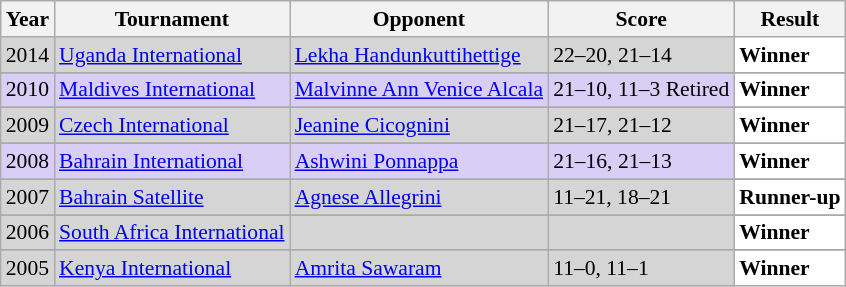<table class="sortable wikitable" style="font-size: 90%;">
<tr>
<th>Year</th>
<th>Tournament</th>
<th>Opponent</th>
<th>Score</th>
<th>Result</th>
</tr>
<tr style="background:#D5D5D5">
<td align="center">2014</td>
<td align="left"><a href='#'>Uganda International</a></td>
<td align="left"> <a href='#'>Lekha Handunkuttihettige</a></td>
<td align="left">22–20, 21–14</td>
<td style="text-align:left; background:white"> <strong>Winner</strong></td>
</tr>
<tr>
</tr>
<tr style="background:#D8CEF6">
<td align="center">2010</td>
<td align="left"><a href='#'>Maldives International</a></td>
<td align="left"> <a href='#'>Malvinne Ann Venice Alcala</a></td>
<td align="left">21–10, 11–3 Retired</td>
<td style="text-align:left; background:white"> <strong>Winner</strong></td>
</tr>
<tr>
</tr>
<tr style="background:#D5D5D5">
<td align="center">2009</td>
<td align="left"><a href='#'>Czech International</a></td>
<td align="left"> <a href='#'>Jeanine Cicognini</a></td>
<td align="left">21–17, 21–12</td>
<td style="text-align:left; background:white"> <strong>Winner</strong></td>
</tr>
<tr>
</tr>
<tr style="background:#D8CEF6">
<td align="center">2008</td>
<td align="left"><a href='#'>Bahrain International</a></td>
<td align="left"> <a href='#'>Ashwini Ponnappa</a></td>
<td align="left">21–16, 21–13</td>
<td style="text-align:left; background:white"> <strong>Winner</strong></td>
</tr>
<tr>
</tr>
<tr style="background:#D5D5D5">
<td align="center">2007</td>
<td align="left"><a href='#'>Bahrain Satellite</a></td>
<td align="left"> <a href='#'>Agnese Allegrini</a></td>
<td align="left">11–21, 18–21</td>
<td style="text-align:left; background:white"> <strong>Runner-up</strong></td>
</tr>
<tr>
</tr>
<tr style="background:#D5D5D5">
<td align="center">2006</td>
<td align="left"><a href='#'>South Africa International</a></td>
<td align="left"></td>
<td align="left"></td>
<td style="text-align:left; background:white"> <strong>Winner</strong></td>
</tr>
<tr>
</tr>
<tr style="background:#D5D5D5">
<td align="center">2005</td>
<td align="left"><a href='#'>Kenya International</a></td>
<td align="left"> <a href='#'>Amrita Sawaram</a></td>
<td align="left">11–0, 11–1</td>
<td style="text-align:left; background:white"> <strong>Winner</strong></td>
</tr>
</table>
